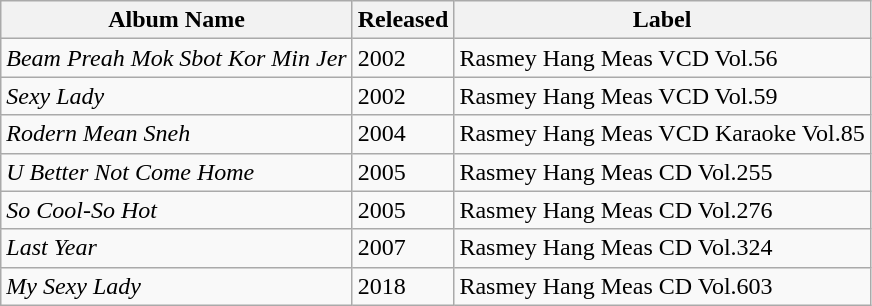<table class="wikitable sortable">
<tr>
<th>Album Name</th>
<th>Released</th>
<th>Label</th>
</tr>
<tr>
<td><em>Beam Preah Mok Sbot Kor Min Jer</em></td>
<td>2002</td>
<td>Rasmey Hang Meas VCD Vol.56</td>
</tr>
<tr>
<td><em>Sexy Lady</em></td>
<td>2002</td>
<td>Rasmey Hang Meas  VCD Vol.59</td>
</tr>
<tr>
<td><em>Rodern Mean Sneh</em></td>
<td>2004</td>
<td>Rasmey Hang Meas VCD Karaoke Vol.85</td>
</tr>
<tr>
<td><em>U Better Not Come Home</em></td>
<td>2005</td>
<td>Rasmey Hang Meas CD Vol.255</td>
</tr>
<tr>
<td><em>So Cool-So Hot</em></td>
<td>2005</td>
<td>Rasmey Hang Meas  CD Vol.276</td>
</tr>
<tr>
<td><em>Last Year</em></td>
<td>2007</td>
<td>Rasmey Hang Meas  CD Vol.324</td>
</tr>
<tr>
<td><em>My Sexy Lady</em></td>
<td>2018</td>
<td>Rasmey Hang Meas CD Vol.603</td>
</tr>
</table>
